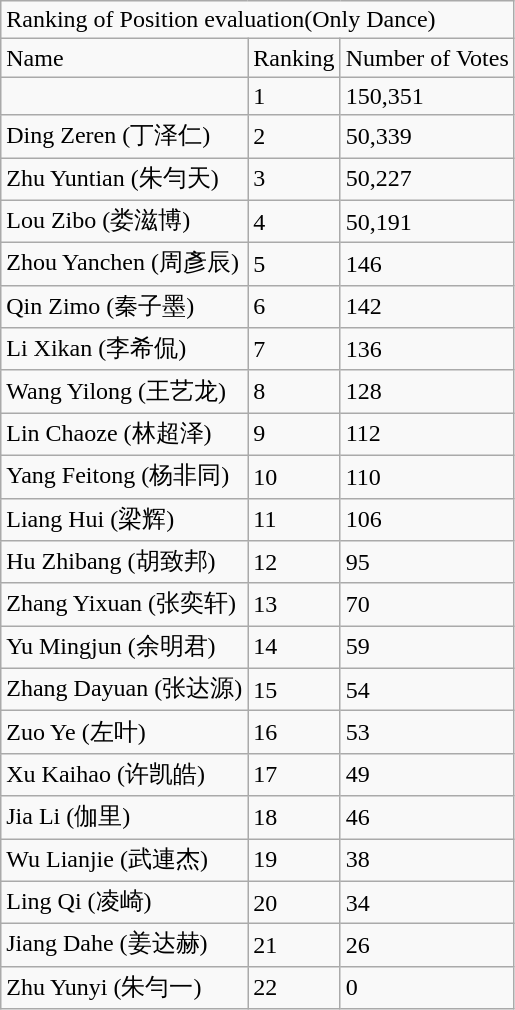<table class="wikitable">
<tr>
<td colspan="3">Ranking of Position evaluation(Only Dance)</td>
</tr>
<tr>
<td>Name</td>
<td>Ranking</td>
<td>Number of Votes</td>
</tr>
<tr>
<td></td>
<td>1</td>
<td>150,351</td>
</tr>
<tr>
<td>Ding Zeren (丁泽仁)</td>
<td>2</td>
<td>50,339</td>
</tr>
<tr>
<td>Zhu Yuntian (朱勻天)</td>
<td>3</td>
<td>50,227</td>
</tr>
<tr>
<td>Lou Zibo  (娄滋博)</td>
<td>4</td>
<td>50,191</td>
</tr>
<tr>
<td>Zhou Yanchen (周彥辰)</td>
<td>5</td>
<td>146</td>
</tr>
<tr>
<td>Qin Zimo (秦子墨)</td>
<td>6</td>
<td>142</td>
</tr>
<tr>
<td>Li Xikan (李希侃)</td>
<td>7</td>
<td>136</td>
</tr>
<tr>
<td>Wang Yilong (王艺龙)</td>
<td>8</td>
<td>128</td>
</tr>
<tr>
<td>Lin Chaoze (林超泽)</td>
<td>9</td>
<td>112</td>
</tr>
<tr>
<td>Yang Feitong (杨非同)</td>
<td>10</td>
<td>110</td>
</tr>
<tr>
<td>Liang Hui (梁辉)</td>
<td>11</td>
<td>106</td>
</tr>
<tr>
<td>Hu Zhibang (胡致邦)</td>
<td>12</td>
<td>95</td>
</tr>
<tr>
<td>Zhang Yixuan (张奕轩)</td>
<td>13</td>
<td>70</td>
</tr>
<tr>
<td>Yu Mingjun (余明君)</td>
<td>14</td>
<td>59</td>
</tr>
<tr>
<td>Zhang Dayuan (张达源)</td>
<td>15</td>
<td>54</td>
</tr>
<tr>
<td>Zuo Ye (左叶)</td>
<td>16</td>
<td>53</td>
</tr>
<tr>
<td>Xu Kaihao (许凯皓)</td>
<td>17</td>
<td>49</td>
</tr>
<tr>
<td>Jia Li (伽里)</td>
<td>18</td>
<td>46</td>
</tr>
<tr>
<td>Wu Lianjie (武連杰)</td>
<td>19</td>
<td>38</td>
</tr>
<tr>
<td>Ling Qi (凌崎)</td>
<td>20</td>
<td>34</td>
</tr>
<tr>
<td>Jiang Dahe (姜达赫)</td>
<td>21</td>
<td>26</td>
</tr>
<tr>
<td>Zhu Yunyi (朱勻一)</td>
<td>22</td>
<td>0</td>
</tr>
</table>
